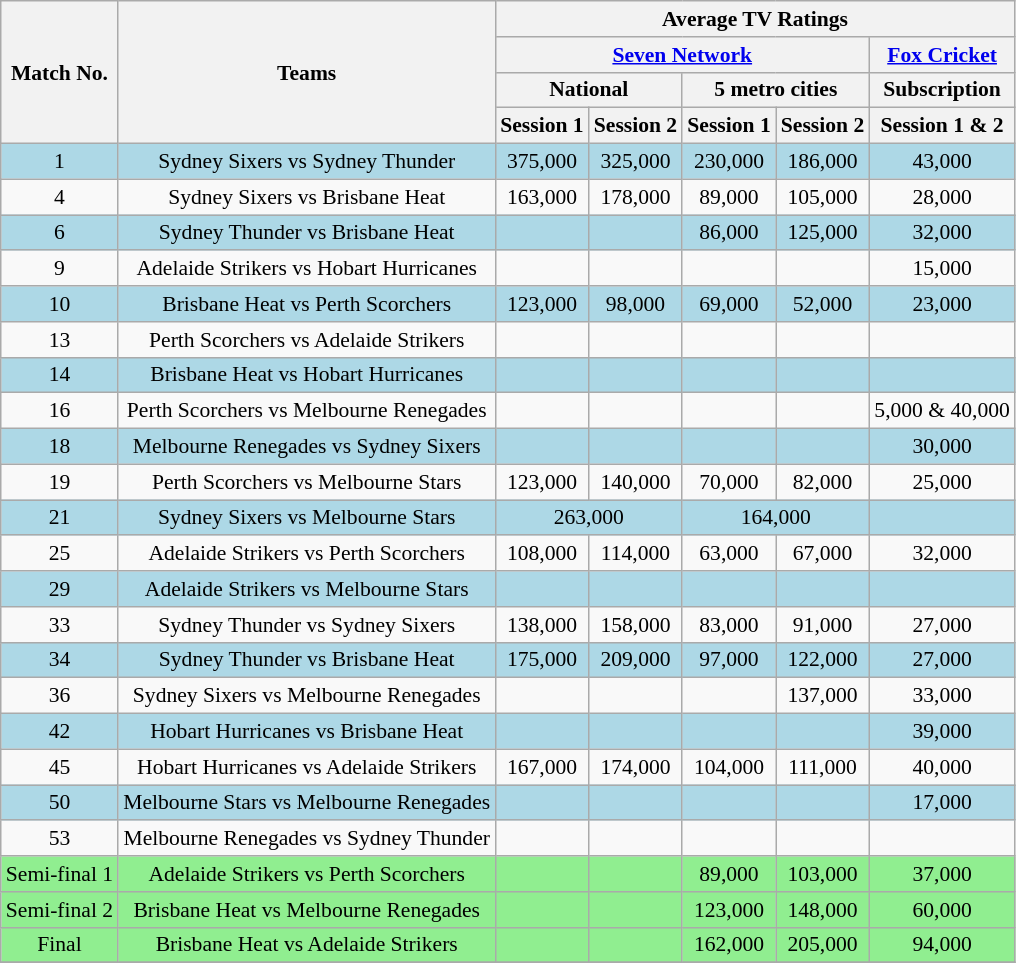<table class="wikitable sortable" style="text-align: center; font-size:90%;">
<tr>
<th rowspan=4>Match No.</th>
<th rowspan=4>Teams</th>
<th colspan=5>Average TV Ratings</th>
</tr>
<tr>
<th colspan=4><a href='#'>Seven Network</a></th>
<th colspan=1><a href='#'>Fox Cricket</a></th>
</tr>
<tr>
<th colspan=2>National</th>
<th colspan=2>5 metro cities</th>
<th colspan=1>Subscription</th>
</tr>
<tr>
<th style="width: auto;">Session 1</th>
<th style="width: auto;">Session 2</th>
<th style="width: auto;">Session 1</th>
<th style="width: auto;">Session 2</th>
<th style="width: auto;">Session 1 & 2</th>
</tr>
<tr style="background:lightblue;">
<td>1</td>
<td>Sydney Sixers vs Sydney Thunder</td>
<td>375,000</td>
<td>325,000</td>
<td>230,000</td>
<td>186,000</td>
<td>43,000</td>
</tr>
<tr>
<td>4</td>
<td>Sydney Sixers vs Brisbane Heat</td>
<td>163,000</td>
<td>178,000</td>
<td>89,000</td>
<td>105,000</td>
<td>28,000</td>
</tr>
<tr style="background:lightblue;">
<td>6</td>
<td>Sydney Thunder vs Brisbane Heat</td>
<td></td>
<td></td>
<td>86,000</td>
<td>125,000</td>
<td>32,000</td>
</tr>
<tr>
<td>9</td>
<td>Adelaide Strikers vs Hobart Hurricanes</td>
<td></td>
<td></td>
<td></td>
<td></td>
<td>15,000</td>
</tr>
<tr style="background:lightblue;">
<td>10</td>
<td>Brisbane Heat vs Perth Scorchers</td>
<td>123,000</td>
<td>98,000</td>
<td>69,000</td>
<td>52,000</td>
<td>23,000</td>
</tr>
<tr>
<td>13</td>
<td>Perth Scorchers vs Adelaide Strikers</td>
<td></td>
<td></td>
<td></td>
<td></td>
<td></td>
</tr>
<tr style="background:lightblue;">
<td>14</td>
<td>Brisbane Heat vs Hobart Hurricanes</td>
<td></td>
<td></td>
<td></td>
<td></td>
<td></td>
</tr>
<tr>
<td>16</td>
<td>Perth Scorchers vs Melbourne Renegades</td>
<td></td>
<td></td>
<td></td>
<td></td>
<td>5,000 & 40,000</td>
</tr>
<tr style="background:lightblue;">
<td>18</td>
<td>Melbourne Renegades vs Sydney Sixers</td>
<td></td>
<td></td>
<td></td>
<td></td>
<td>30,000</td>
</tr>
<tr>
<td>19</td>
<td>Perth Scorchers vs Melbourne Stars</td>
<td>123,000</td>
<td>140,000</td>
<td>70,000</td>
<td>82,000</td>
<td>25,000</td>
</tr>
<tr style="background:lightblue;">
<td>21</td>
<td>Sydney Sixers vs Melbourne Stars</td>
<td colspan="2">263,000</td>
<td colspan="2">164,000</td>
<td></td>
</tr>
<tr>
<td>25</td>
<td>Adelaide Strikers vs Perth Scorchers</td>
<td>108,000</td>
<td>114,000</td>
<td>63,000</td>
<td>67,000</td>
<td>32,000</td>
</tr>
<tr style="background:lightblue;">
<td>29</td>
<td>Adelaide Strikers vs Melbourne Stars</td>
<td></td>
<td></td>
<td></td>
<td></td>
<td></td>
</tr>
<tr>
<td>33</td>
<td>Sydney Thunder vs Sydney Sixers</td>
<td>138,000</td>
<td>158,000</td>
<td>83,000</td>
<td>91,000</td>
<td>27,000</td>
</tr>
<tr style="background:lightblue;">
<td>34</td>
<td>Sydney Thunder vs Brisbane Heat</td>
<td>175,000</td>
<td>209,000</td>
<td>97,000</td>
<td>122,000</td>
<td>27,000</td>
</tr>
<tr>
<td>36</td>
<td>Sydney Sixers vs Melbourne Renegades</td>
<td></td>
<td></td>
<td></td>
<td>137,000</td>
<td>33,000</td>
</tr>
<tr style="background:lightblue;">
<td>42</td>
<td>Hobart Hurricanes vs Brisbane Heat</td>
<td></td>
<td></td>
<td></td>
<td></td>
<td>39,000</td>
</tr>
<tr>
<td>45</td>
<td>Hobart Hurricanes vs Adelaide Strikers</td>
<td>167,000</td>
<td>174,000</td>
<td>104,000</td>
<td>111,000</td>
<td>40,000</td>
</tr>
<tr style="background:lightblue;">
<td>50</td>
<td>Melbourne Stars vs Melbourne Renegades</td>
<td></td>
<td></td>
<td></td>
<td></td>
<td>17,000</td>
</tr>
<tr>
<td>53</td>
<td>Melbourne Renegades vs Sydney Thunder</td>
<td></td>
<td></td>
<td></td>
<td></td>
<td></td>
</tr>
<tr style="background:lightgreen;">
<td>Semi-final 1</td>
<td>Adelaide Strikers vs Perth Scorchers</td>
<td></td>
<td></td>
<td>89,000</td>
<td>103,000</td>
<td>37,000</td>
</tr>
<tr style="background:lightgreen;">
<td>Semi-final 2</td>
<td>Brisbane Heat vs Melbourne Renegades</td>
<td></td>
<td></td>
<td>123,000</td>
<td>148,000</td>
<td>60,000</td>
</tr>
<tr style="background:lightgreen;">
<td>Final</td>
<td>Brisbane Heat vs Adelaide Strikers</td>
<td></td>
<td></td>
<td>162,000</td>
<td>205,000</td>
<td>94,000</td>
</tr>
<tr>
</tr>
</table>
